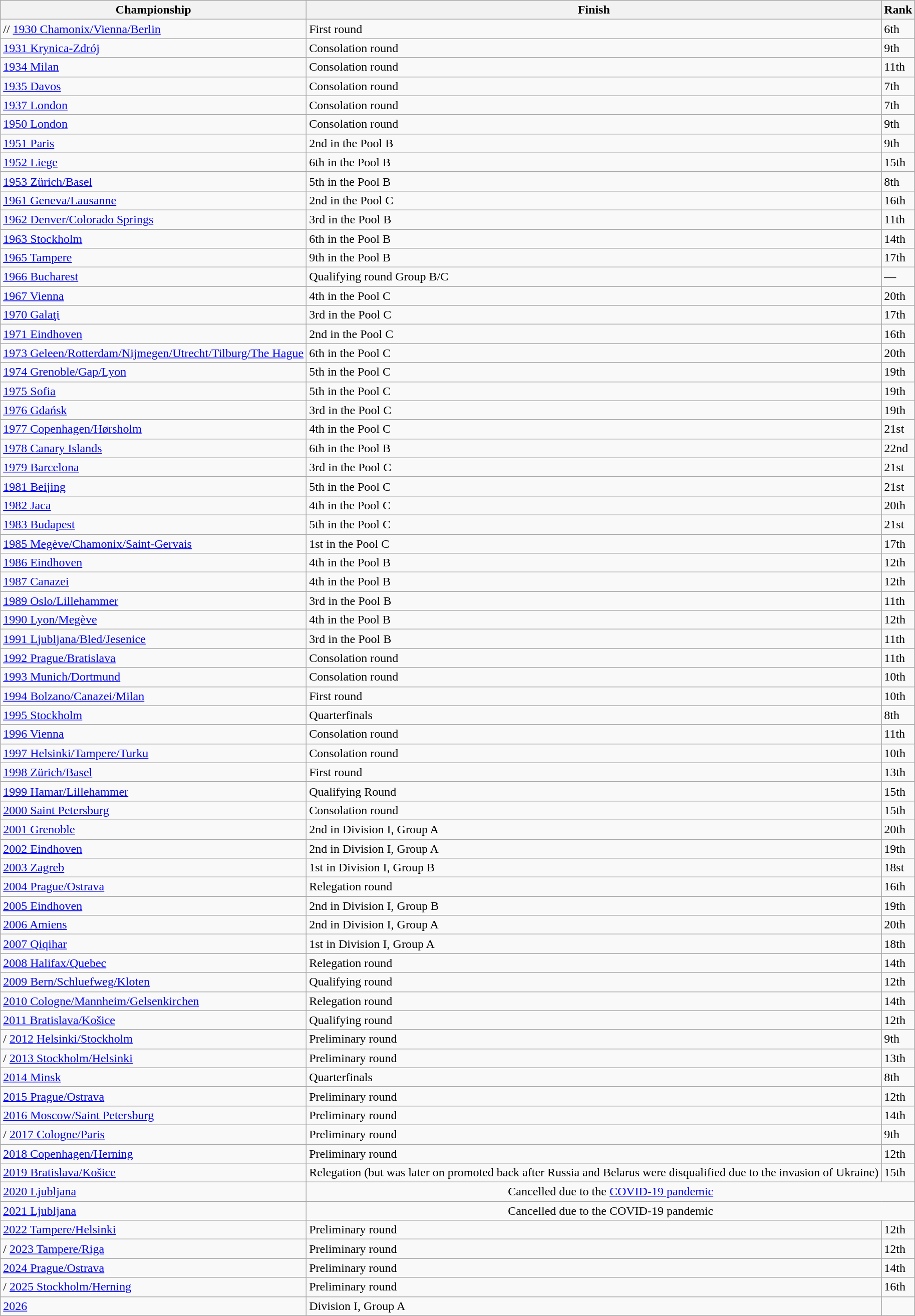<table class="wikitable sortable">
<tr>
<th>Championship</th>
<th>Finish</th>
<th>Rank</th>
</tr>
<tr>
<td>// <a href='#'>1930 Chamonix/Vienna/Berlin</a></td>
<td>First round</td>
<td>6th</td>
</tr>
<tr>
<td> <a href='#'>1931 Krynica-Zdrój</a></td>
<td>Consolation round</td>
<td>9th</td>
</tr>
<tr>
<td> <a href='#'>1934 Milan</a></td>
<td>Consolation round</td>
<td>11th</td>
</tr>
<tr>
<td> <a href='#'>1935 Davos</a></td>
<td>Consolation round</td>
<td>7th</td>
</tr>
<tr>
<td> <a href='#'>1937 London</a></td>
<td>Consolation round</td>
<td>7th</td>
</tr>
<tr>
<td> <a href='#'>1950 London</a></td>
<td>Consolation round</td>
<td>9th</td>
</tr>
<tr>
<td> <a href='#'>1951 Paris</a></td>
<td>2nd in the Pool B</td>
<td>9th</td>
</tr>
<tr>
<td> <a href='#'>1952 Liege</a></td>
<td>6th in the Pool B</td>
<td>15th</td>
</tr>
<tr>
<td> <a href='#'>1953 Zürich/Basel</a></td>
<td>5th in the Pool B</td>
<td>8th</td>
</tr>
<tr>
<td> <a href='#'>1961 Geneva/Lausanne</a></td>
<td>2nd in the Pool C</td>
<td>16th</td>
</tr>
<tr>
<td> <a href='#'>1962 Denver/Colorado Springs</a></td>
<td>3rd in the Pool B</td>
<td>11th</td>
</tr>
<tr>
<td> <a href='#'>1963 Stockholm</a></td>
<td>6th in the Pool B</td>
<td>14th</td>
</tr>
<tr>
<td> <a href='#'>1965 Tampere</a></td>
<td>9th in the Pool B</td>
<td>17th</td>
</tr>
<tr>
<td> <a href='#'>1966 Bucharest</a></td>
<td>Qualifying round Group B/C</td>
<td>—</td>
</tr>
<tr>
<td> <a href='#'>1967 Vienna</a></td>
<td>4th in the Pool C</td>
<td>20th</td>
</tr>
<tr>
<td> <a href='#'>1970 Galaţi</a></td>
<td>3rd in the Pool C</td>
<td>17th</td>
</tr>
<tr>
<td> <a href='#'>1971 Eindhoven</a></td>
<td>2nd in the Pool C</td>
<td>16th</td>
</tr>
<tr>
<td> <a href='#'>1973 Geleen/Rotterdam/Nijmegen/Utrecht/Tilburg/The Hague</a></td>
<td>6th in the Pool C</td>
<td>20th</td>
</tr>
<tr>
<td> <a href='#'>1974 Grenoble/Gap/Lyon</a></td>
<td>5th in the Pool C</td>
<td>19th</td>
</tr>
<tr>
<td> <a href='#'>1975 Sofia</a></td>
<td>5th in the Pool C</td>
<td>19th</td>
</tr>
<tr>
<td> <a href='#'>1976 Gdańsk</a></td>
<td>3rd in the Pool C</td>
<td>19th</td>
</tr>
<tr>
<td> <a href='#'>1977 Copenhagen/Hørsholm</a></td>
<td>4th in the Pool C</td>
<td>21st</td>
</tr>
<tr>
<td> <a href='#'>1978 Canary Islands</a></td>
<td>6th in the Pool B</td>
<td>22nd</td>
</tr>
<tr>
<td> <a href='#'>1979 Barcelona</a></td>
<td>3rd in the Pool C</td>
<td>21st</td>
</tr>
<tr>
<td> <a href='#'>1981 Beijing</a></td>
<td>5th in the Pool C</td>
<td>21st</td>
</tr>
<tr>
<td> <a href='#'>1982 Jaca</a></td>
<td>4th in the Pool C</td>
<td>20th</td>
</tr>
<tr>
<td> <a href='#'>1983 Budapest</a></td>
<td>5th in the Pool C</td>
<td>21st</td>
</tr>
<tr>
<td> <a href='#'>1985 Megève/Chamonix/Saint-Gervais</a></td>
<td>1st in the Pool C</td>
<td>17th</td>
</tr>
<tr>
<td> <a href='#'>1986 Eindhoven</a></td>
<td>4th in the Pool B</td>
<td>12th</td>
</tr>
<tr>
<td> <a href='#'>1987 Canazei</a></td>
<td>4th in the Pool B</td>
<td>12th</td>
</tr>
<tr>
<td> <a href='#'>1989 Oslo/Lillehammer</a></td>
<td>3rd in the Pool B</td>
<td>11th</td>
</tr>
<tr>
<td> <a href='#'>1990 Lyon/Megève</a></td>
<td>4th in the Pool B</td>
<td>12th</td>
</tr>
<tr>
<td> <a href='#'>1991 Ljubljana/Bled/Jesenice</a></td>
<td>3rd in the Pool B</td>
<td>11th</td>
</tr>
<tr>
<td> <a href='#'>1992 Prague/Bratislava</a></td>
<td>Consolation round</td>
<td>11th</td>
</tr>
<tr>
<td> <a href='#'>1993 Munich/Dortmund</a></td>
<td>Consolation round</td>
<td>10th</td>
</tr>
<tr>
<td> <a href='#'>1994 Bolzano/Canazei/Milan</a></td>
<td>First round</td>
<td>10th</td>
</tr>
<tr>
<td> <a href='#'>1995 Stockholm</a></td>
<td>Quarterfinals</td>
<td>8th</td>
</tr>
<tr>
<td> <a href='#'>1996 Vienna</a></td>
<td>Consolation round</td>
<td>11th</td>
</tr>
<tr>
<td> <a href='#'>1997 Helsinki/Tampere/Turku</a></td>
<td>Consolation round</td>
<td>10th</td>
</tr>
<tr>
<td> <a href='#'>1998 Zürich/Basel</a></td>
<td>First round</td>
<td>13th</td>
</tr>
<tr>
<td> <a href='#'>1999 Hamar/Lillehammer</a></td>
<td>Qualifying Round</td>
<td>15th</td>
</tr>
<tr>
<td> <a href='#'>2000 Saint Petersburg</a></td>
<td>Consolation round</td>
<td>15th</td>
</tr>
<tr>
<td> <a href='#'>2001 Grenoble</a></td>
<td>2nd in Division I, Group A</td>
<td>20th</td>
</tr>
<tr>
<td> <a href='#'>2002 Eindhoven</a></td>
<td>2nd in Division I, Group A</td>
<td>19th</td>
</tr>
<tr>
<td> <a href='#'>2003 Zagreb</a></td>
<td>1st in Division I, Group B</td>
<td>18st</td>
</tr>
<tr>
<td> <a href='#'>2004  Prague/Ostrava</a></td>
<td>Relegation round</td>
<td>16th</td>
</tr>
<tr>
<td> <a href='#'>2005 Eindhoven</a></td>
<td>2nd in Division I, Group B</td>
<td>19th</td>
</tr>
<tr>
<td> <a href='#'>2006 Amiens</a></td>
<td>2nd in Division I, Group A</td>
<td>20th</td>
</tr>
<tr>
<td> <a href='#'>2007 Qiqihar</a></td>
<td>1st in Division I, Group A</td>
<td>18th</td>
</tr>
<tr>
<td> <a href='#'>2008 Halifax/Quebec</a></td>
<td>Relegation round</td>
<td>14th</td>
</tr>
<tr>
<td> <a href='#'>2009  Bern/Schluefweg/Kloten</a></td>
<td>Qualifying round</td>
<td>12th</td>
</tr>
<tr>
<td> <a href='#'>2010 Cologne/Mannheim/Gelsenkirchen</a></td>
<td>Relegation round</td>
<td>14th</td>
</tr>
<tr>
<td> <a href='#'>2011 Bratislava/Košice</a></td>
<td>Qualifying round</td>
<td>12th</td>
</tr>
<tr>
<td>/ <a href='#'>2012 Helsinki/Stockholm</a></td>
<td>Preliminary round</td>
<td>9th</td>
</tr>
<tr>
<td>/ <a href='#'>2013 Stockholm/Helsinki</a></td>
<td>Preliminary round</td>
<td>13th</td>
</tr>
<tr>
<td> <a href='#'>2014 Minsk</a></td>
<td>Quarterfinals</td>
<td>8th</td>
</tr>
<tr>
<td> <a href='#'>2015 Prague/Ostrava</a></td>
<td>Preliminary round</td>
<td>12th</td>
</tr>
<tr>
<td> <a href='#'>2016 Moscow/Saint Petersburg</a></td>
<td>Preliminary round</td>
<td>14th</td>
</tr>
<tr>
<td>/ <a href='#'>2017 Cologne/Paris</a></td>
<td>Preliminary round</td>
<td>9th</td>
</tr>
<tr>
<td> <a href='#'>2018 Copenhagen/Herning</a></td>
<td>Preliminary round</td>
<td>12th</td>
</tr>
<tr>
<td> <a href='#'>2019 Bratislava/Košice</a></td>
<td>Relegation (but was later on promoted back after Russia and Belarus were disqualified due to the invasion of Ukraine)</td>
<td>15th</td>
</tr>
<tr>
<td> <a href='#'>2020 Ljubljana</a></td>
<td colspan=2 align=center>Cancelled due to the <a href='#'>COVID-19 pandemic</a></td>
</tr>
<tr>
<td> <a href='#'>2021 Ljubljana</a></td>
<td colspan=2 align=center>Cancelled due to the COVID-19 pandemic</td>
</tr>
<tr>
<td> <a href='#'>2022 Tampere/Helsinki</a></td>
<td>Preliminary round</td>
<td>12th</td>
</tr>
<tr>
<td>/ <a href='#'>2023 Tampere/Riga</a></td>
<td>Preliminary round</td>
<td>12th</td>
</tr>
<tr>
<td> <a href='#'>2024 Prague/Ostrava</a></td>
<td>Preliminary round</td>
<td>14th</td>
</tr>
<tr>
<td>/ <a href='#'>2025 Stockholm/Herning</a></td>
<td>Preliminary round</td>
<td>16th</td>
</tr>
<tr>
<td> <a href='#'>2026</a></td>
<td>Division I, Group A</td>
<td></td>
</tr>
</table>
